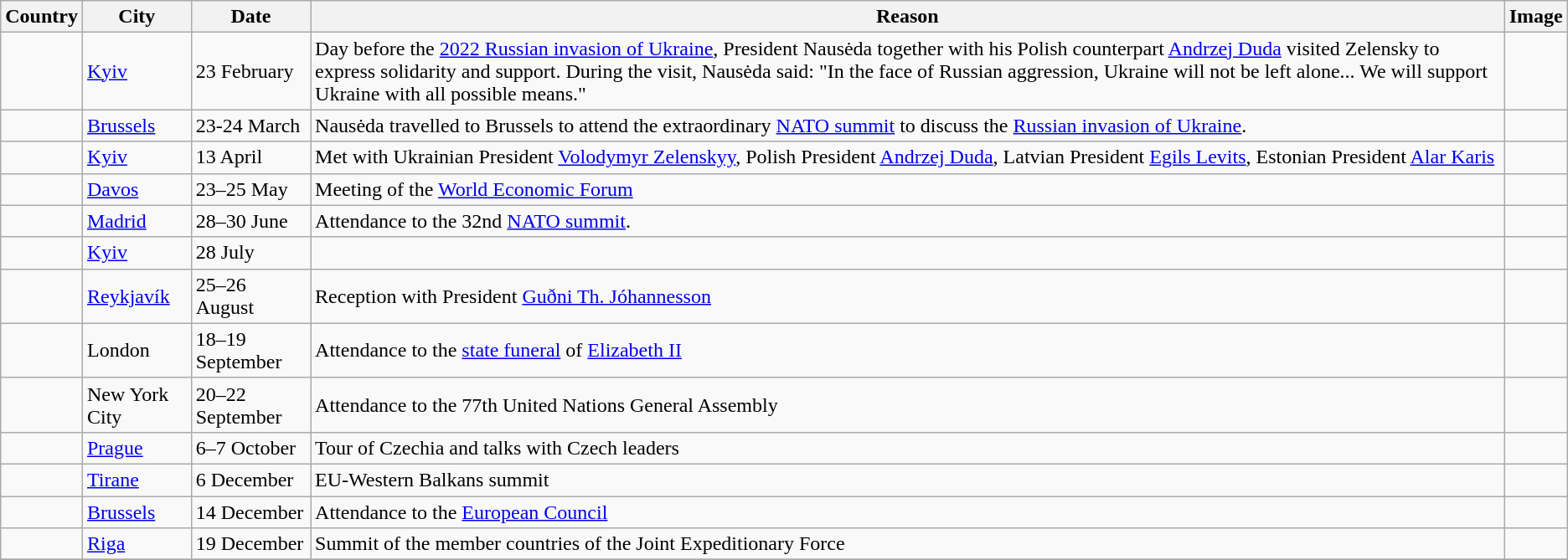<table class="wikitable sortable">
<tr>
<th>Country</th>
<th>City</th>
<th>Date</th>
<th>Reason</th>
<th>Image</th>
</tr>
<tr>
<td></td>
<td><a href='#'>Kyiv</a></td>
<td>23 February</td>
<td>Day before the <a href='#'>2022 Russian invasion of Ukraine</a>, President Nausėda together with his Polish counterpart <a href='#'>Andrzej Duda</a> visited Zelensky to express solidarity and support. During the visit, Nausėda said: "In the face of Russian aggression, Ukraine will not be left alone... We will support Ukraine with all possible means."</td>
<td></td>
</tr>
<tr>
<td></td>
<td><a href='#'>Brussels</a></td>
<td>23-24 March</td>
<td>Nausėda travelled to Brussels to attend the extraordinary <a href='#'>NATO summit</a> to discuss the <a href='#'>Russian invasion of Ukraine</a>.</td>
<td></td>
</tr>
<tr>
<td></td>
<td><a href='#'>Kyiv</a></td>
<td>13 April</td>
<td>Met with Ukrainian President <a href='#'>Volodymyr Zelenskyy</a>, Polish President <a href='#'>Andrzej Duda</a>, Latvian President <a href='#'>Egils Levits</a>, Estonian President <a href='#'>Alar Karis</a></td>
<td></td>
</tr>
<tr>
<td></td>
<td><a href='#'>Davos</a></td>
<td>23–25 May</td>
<td>Meeting of the <a href='#'>World Economic Forum</a></td>
<td></td>
</tr>
<tr>
<td></td>
<td><a href='#'>Madrid</a></td>
<td>28–30 June</td>
<td>Attendance to the 32nd <a href='#'>NATO summit</a>.</td>
<td></td>
</tr>
<tr>
<td></td>
<td><a href='#'>Kyiv</a></td>
<td>28 July</td>
<td></td>
<td></td>
</tr>
<tr>
<td></td>
<td><a href='#'>Reykjavík</a></td>
<td>25–26 August</td>
<td>Reception with President <a href='#'>Guðni Th. Jóhannesson</a></td>
<td></td>
</tr>
<tr>
<td></td>
<td>London</td>
<td>18–19 September</td>
<td>Attendance to the <a href='#'>state funeral</a> of <a href='#'>Elizabeth II</a></td>
<td></td>
</tr>
<tr>
<td></td>
<td>New York City</td>
<td>20–22 September</td>
<td>Attendance to the 77th United Nations General Assembly</td>
<td></td>
</tr>
<tr>
<td></td>
<td><a href='#'>Prague</a></td>
<td>6–7 October</td>
<td>Tour of Czechia and talks with Czech leaders</td>
<td></td>
</tr>
<tr>
<td></td>
<td><a href='#'>Tirane</a></td>
<td>6 December</td>
<td>EU-Western Balkans summit</td>
<td></td>
</tr>
<tr>
<td></td>
<td><a href='#'>Brussels</a></td>
<td>14 December</td>
<td>Attendance to the <a href='#'>European Council</a></td>
<td></td>
</tr>
<tr>
<td></td>
<td><a href='#'>Riga</a></td>
<td>19 December</td>
<td>Summit of the member countries of the Joint Expeditionary Force</td>
<td></td>
</tr>
<tr>
</tr>
</table>
